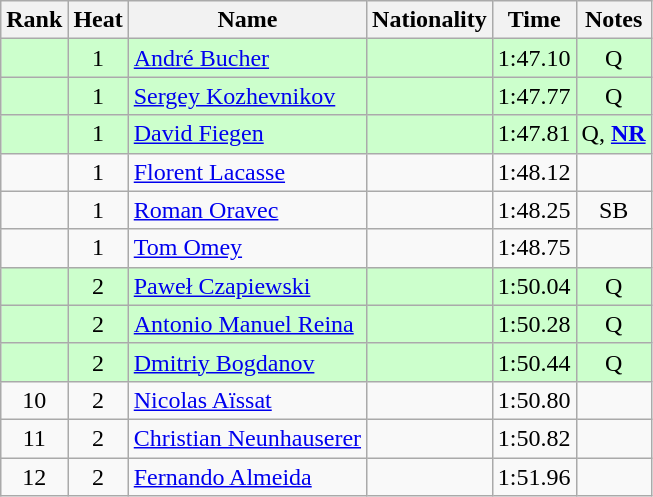<table class="wikitable sortable" style="text-align:center">
<tr>
<th>Rank</th>
<th>Heat</th>
<th>Name</th>
<th>Nationality</th>
<th>Time</th>
<th>Notes</th>
</tr>
<tr bgcolor=ccffcc>
<td></td>
<td>1</td>
<td align="left"><a href='#'>André Bucher</a></td>
<td align=left></td>
<td>1:47.10</td>
<td>Q</td>
</tr>
<tr bgcolor=ccffcc>
<td></td>
<td>1</td>
<td align="left"><a href='#'>Sergey Kozhevnikov</a></td>
<td align=left></td>
<td>1:47.77</td>
<td>Q</td>
</tr>
<tr bgcolor=ccffcc>
<td></td>
<td>1</td>
<td align="left"><a href='#'>David Fiegen</a></td>
<td align=left></td>
<td>1:47.81</td>
<td>Q, <strong><a href='#'>NR</a></strong></td>
</tr>
<tr>
<td></td>
<td>1</td>
<td align="left"><a href='#'>Florent Lacasse</a></td>
<td align=left></td>
<td>1:48.12</td>
<td></td>
</tr>
<tr>
<td></td>
<td>1</td>
<td align="left"><a href='#'>Roman Oravec</a></td>
<td align=left></td>
<td>1:48.25</td>
<td>SB</td>
</tr>
<tr>
<td></td>
<td>1</td>
<td align="left"><a href='#'>Tom Omey</a></td>
<td align=left></td>
<td>1:48.75</td>
<td></td>
</tr>
<tr bgcolor=ccffcc>
<td></td>
<td>2</td>
<td align="left"><a href='#'>Paweł Czapiewski</a></td>
<td align=left></td>
<td>1:50.04</td>
<td>Q</td>
</tr>
<tr bgcolor=ccffcc>
<td></td>
<td>2</td>
<td align="left"><a href='#'>Antonio Manuel Reina</a></td>
<td align=left></td>
<td>1:50.28</td>
<td>Q</td>
</tr>
<tr bgcolor=ccffcc>
<td></td>
<td>2</td>
<td align="left"><a href='#'>Dmitriy Bogdanov</a></td>
<td align=left></td>
<td>1:50.44</td>
<td>Q</td>
</tr>
<tr>
<td>10</td>
<td>2</td>
<td align="left"><a href='#'>Nicolas Aïssat</a></td>
<td align=left></td>
<td>1:50.80</td>
<td></td>
</tr>
<tr>
<td>11</td>
<td>2</td>
<td align="left"><a href='#'>Christian Neunhauserer</a></td>
<td align=left></td>
<td>1:50.82</td>
<td></td>
</tr>
<tr>
<td>12</td>
<td>2</td>
<td align="left"><a href='#'>Fernando Almeida</a></td>
<td align=left></td>
<td>1:51.96</td>
<td></td>
</tr>
</table>
